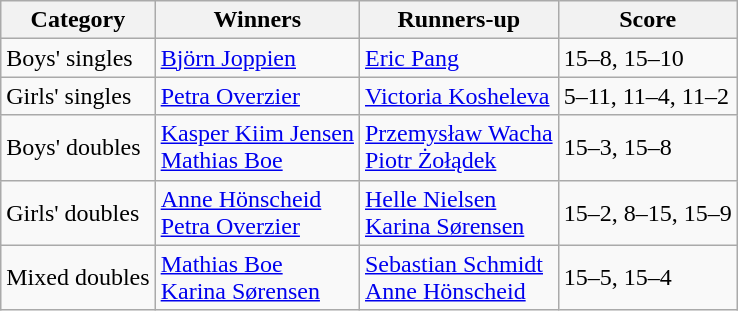<table class="wikitable">
<tr>
<th>Category</th>
<th>Winners</th>
<th>Runners-up</th>
<th>Score</th>
</tr>
<tr>
<td>Boys' singles</td>
<td> <a href='#'>Björn Joppien</a></td>
<td> <a href='#'>Eric Pang</a></td>
<td>15–8, 15–10</td>
</tr>
<tr>
<td>Girls' singles</td>
<td> <a href='#'>Petra Overzier</a></td>
<td> <a href='#'>Victoria Kosheleva</a></td>
<td>5–11, 11–4, 11–2</td>
</tr>
<tr>
<td>Boys' doubles</td>
<td> <a href='#'>Kasper Kiim Jensen</a><br> <a href='#'>Mathias Boe</a></td>
<td> <a href='#'>Przemysław Wacha</a><br> <a href='#'>Piotr Żołądek</a></td>
<td>15–3, 15–8</td>
</tr>
<tr>
<td>Girls' doubles</td>
<td> <a href='#'>Anne Hönscheid</a><br> <a href='#'>Petra Overzier</a></td>
<td> <a href='#'>Helle Nielsen</a><br> <a href='#'>Karina Sørensen</a></td>
<td>15–2, 8–15, 15–9</td>
</tr>
<tr>
<td>Mixed doubles</td>
<td> <a href='#'>Mathias Boe</a><br> <a href='#'>Karina Sørensen</a></td>
<td> <a href='#'>Sebastian Schmidt</a><br> <a href='#'>Anne Hönscheid</a></td>
<td>15–5, 15–4</td>
</tr>
</table>
